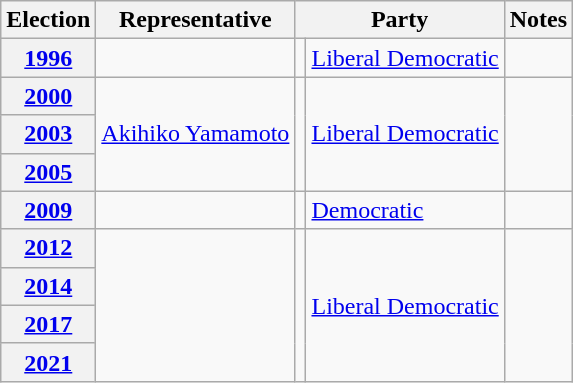<table class=wikitable>
<tr valign=bottom>
<th>Election</th>
<th>Representative</th>
<th colspan="2">Party</th>
<th>Notes</th>
</tr>
<tr>
<th><a href='#'>1996</a></th>
<td></td>
<td bgcolor=></td>
<td><a href='#'>Liberal Democratic</a></td>
<td></td>
</tr>
<tr>
<th><a href='#'>2000</a></th>
<td rowspan="3"><a href='#'>Akihiko Yamamoto</a></td>
<td rowspan="3" bgcolor=></td>
<td rowspan="3"><a href='#'>Liberal Democratic</a></td>
<td rowspan="3"></td>
</tr>
<tr>
<th><a href='#'>2003</a></th>
</tr>
<tr>
<th><a href='#'>2005</a></th>
</tr>
<tr>
<th><a href='#'>2009</a></th>
<td></td>
<td bgcolor=></td>
<td><a href='#'>Democratic</a></td>
<td></td>
</tr>
<tr>
<th><a href='#'>2012</a></th>
<td rowspan="4"></td>
<td rowspan="4" bgcolor=></td>
<td rowspan="4"><a href='#'>Liberal Democratic</a></td>
<td rowspan="4"></td>
</tr>
<tr>
<th><a href='#'>2014</a></th>
</tr>
<tr>
<th><a href='#'>2017</a></th>
</tr>
<tr>
<th><a href='#'>2021</a></th>
</tr>
</table>
